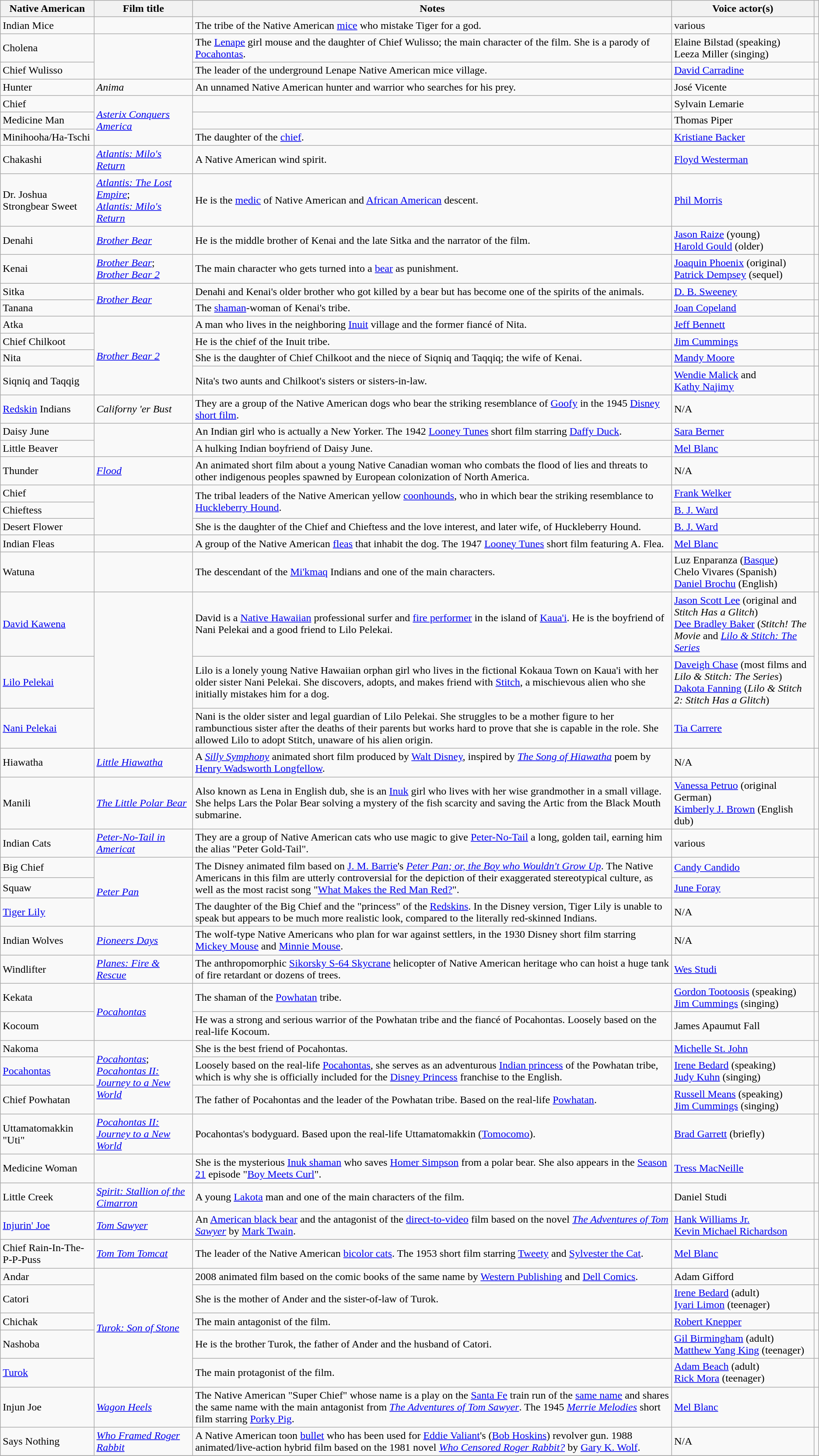<table class="wikitable sortable">
<tr>
<th>Native American</th>
<th>Film title</th>
<th class="unsortable">Notes</th>
<th>Voice actor(s)</th>
<th class="unsortable"></th>
</tr>
<tr>
<td>Indian Mice</td>
<td><em></em></td>
<td>The tribe of the Native American <a href='#'>mice</a> who mistake Tiger for a god.</td>
<td>various</td>
<td></td>
</tr>
<tr>
<td>Cholena</td>
<td rowspan="2"><em></em></td>
<td>The <a href='#'>Lenape</a> girl mouse and the daughter of Chief Wulisso; the main character of the film. She is a parody of <a href='#'>Pocahontas</a>.</td>
<td>Elaine Bilstad (speaking)<br>Leeza Miller (singing)</td>
<td></td>
</tr>
<tr>
<td>Chief Wulisso</td>
<td>The leader of the underground Lenape Native American mice village.</td>
<td><a href='#'>David Carradine</a></td>
<td></td>
</tr>
<tr>
<td>Hunter</td>
<td><em>Anima</em></td>
<td>An unnamed Native American hunter and warrior who searches for his prey.</td>
<td>José Vicente</td>
<td></td>
</tr>
<tr>
<td>Chief</td>
<td rowspan="3"><em><a href='#'>Asterix Conquers America</a></em></td>
<td></td>
<td>Sylvain Lemarie</td>
<td></td>
</tr>
<tr>
<td>Medicine Man</td>
<td></td>
<td>Thomas Piper</td>
<td></td>
</tr>
<tr>
<td>Minihooha/Ha-Tschi</td>
<td>The daughter of the <a href='#'>chief</a>.</td>
<td><a href='#'>Kristiane Backer</a></td>
<td></td>
</tr>
<tr>
<td>Chakashi</td>
<td><em><a href='#'>Atlantis: Milo's Return</a></em></td>
<td>A Native American wind spirit.</td>
<td><a href='#'>Floyd Westerman</a></td>
<td></td>
</tr>
<tr>
<td>Dr. Joshua Strongbear Sweet</td>
<td><em><a href='#'>Atlantis: The Lost Empire</a></em>;<br><em><a href='#'>Atlantis: Milo's Return</a></em></td>
<td>He is the <a href='#'>medic</a> of Native American and <a href='#'>African American</a> descent.</td>
<td><a href='#'>Phil Morris</a></td>
<td></td>
</tr>
<tr>
<td>Denahi</td>
<td><em><a href='#'>Brother Bear</a></em></td>
<td>He is the middle brother of Kenai and the late Sitka and the narrator of the film.</td>
<td><a href='#'>Jason Raize</a> (young)<br><a href='#'>Harold Gould</a> (older)</td>
<td></td>
</tr>
<tr>
<td>Kenai</td>
<td><em><a href='#'>Brother Bear</a></em>;<br><em><a href='#'>Brother Bear 2</a></em></td>
<td>The main character who gets turned into a <a href='#'>bear</a> as punishment.</td>
<td><a href='#'>Joaquin Phoenix</a> (original)<br><a href='#'>Patrick Dempsey</a> (sequel)</td>
<td></td>
</tr>
<tr>
<td>Sitka</td>
<td rowspan="2"><em><a href='#'>Brother Bear</a></em></td>
<td>Denahi and Kenai's older brother who got killed by a bear but has become one of the spirits of the animals.</td>
<td><a href='#'>D. B. Sweeney</a></td>
<td></td>
</tr>
<tr>
<td>Tanana</td>
<td>The <a href='#'>shaman</a>-woman of Kenai's tribe.</td>
<td><a href='#'>Joan Copeland</a></td>
<td></td>
</tr>
<tr>
<td>Atka</td>
<td rowspan="4"><em><a href='#'>Brother Bear 2</a></em></td>
<td>A man who lives in the neighboring <a href='#'>Inuit</a> village and the former fiancé of Nita.</td>
<td><a href='#'>Jeff Bennett</a></td>
<td></td>
</tr>
<tr>
<td>Chief Chilkoot</td>
<td>He is the chief of the Inuit tribe.</td>
<td><a href='#'>Jim Cummings</a></td>
<td></td>
</tr>
<tr>
<td>Nita</td>
<td>She is the daughter of Chief Chilkoot and the niece of Siqniq and Taqqiq; the wife of Kenai.</td>
<td><a href='#'>Mandy Moore</a></td>
<td></td>
</tr>
<tr>
<td>Siqniq and Taqqig</td>
<td>Nita's two aunts and Chilkoot's sisters or sisters-in-law.</td>
<td><a href='#'>Wendie Malick</a> and<br><a href='#'>Kathy Najimy</a></td>
<td></td>
</tr>
<tr>
<td><a href='#'>Redskin</a> Indians</td>
<td><em>Californy 'er Bust</em></td>
<td>They are a group of the Native American dogs who bear the striking resemblance of <a href='#'>Goofy</a> in the 1945 <a href='#'>Disney</a> <a href='#'>short film</a>.</td>
<td>N/A</td>
<td></td>
</tr>
<tr>
<td>Daisy June</td>
<td rowspan="2"><em></em></td>
<td>An Indian girl who is actually a New Yorker. The 1942 <a href='#'>Looney Tunes</a> short film starring <a href='#'>Daffy Duck</a>.</td>
<td><a href='#'>Sara Berner</a></td>
<td></td>
</tr>
<tr>
<td>Little Beaver</td>
<td>A hulking Indian boyfriend of Daisy June.</td>
<td><a href='#'>Mel Blanc</a></td>
<td></td>
</tr>
<tr>
<td>Thunder</td>
<td><em><a href='#'>Flood</a></em></td>
<td>An animated short film about a young Native Canadian woman who combats the flood of lies and threats to other indigenous peoples spawned by European colonization of North America.</td>
<td>N/A</td>
<td></td>
</tr>
<tr>
<td>Chief</td>
<td rowspan="3"><em></em></td>
<td rowspan="2">The tribal leaders of the Native American yellow <a href='#'>coonhounds</a>, who in which bear the striking resemblance to <a href='#'>Huckleberry Hound</a>.</td>
<td><a href='#'>Frank Welker</a></td>
<td></td>
</tr>
<tr>
<td>Chieftess</td>
<td><a href='#'>B. J. Ward</a></td>
<td></td>
</tr>
<tr>
<td>Desert Flower</td>
<td>She is the daughter of the Chief and Chieftess and the love interest, and later wife, of Huckleberry Hound.</td>
<td><a href='#'>B. J. Ward</a></td>
<td></td>
</tr>
<tr>
<td>Indian Fleas</td>
<td><em></em></td>
<td>A group of the Native American <a href='#'>fleas</a> that inhabit the dog. The 1947 <a href='#'>Looney Tunes</a> short film featuring A. Flea.</td>
<td><a href='#'>Mel Blanc</a></td>
<td></td>
</tr>
<tr>
<td>Watuna</td>
<td><em></em></td>
<td>The descendant of the <a href='#'>Mi'kmaq</a> Indians and one of the main characters.</td>
<td>Luz Enparanza (<a href='#'>Basque</a>)<br>Chelo Vivares (Spanish)<br><a href='#'>Daniel Brochu</a> (English)</td>
<td></td>
</tr>
<tr>
<td><a href='#'>David Kawena</a></td>
<td rowspan="3"></td>
<td>David is a <a href='#'>Native Hawaiian</a> professional surfer and <a href='#'>fire performer</a> in the island of <a href='#'>Kaua'i</a>. He is the boyfriend of Nani Pelekai and a good friend to Lilo Pelekai.</td>
<td><a href='#'>Jason Scott Lee</a> (original and <em>Stitch Has a Glitch</em>)<br><a href='#'>Dee Bradley Baker</a> (<em>Stitch! The Movie</em> and <em><a href='#'>Lilo & Stitch: The Series</a></em></td>
<td rowspan="3"></td>
</tr>
<tr>
<td><a href='#'>Lilo Pelekai</a></td>
<td>Lilo is a lonely young Native Hawaiian orphan girl who lives in the fictional Kokaua Town on Kaua'i with her older sister Nani Pelekai. She discovers, adopts, and makes friend with <a href='#'>Stitch</a>, a mischievous alien who she initially mistakes him for a dog.</td>
<td><a href='#'>Daveigh Chase</a> (most films and <em>Lilo & Stitch: The Series</em>)<br><a href='#'>Dakota Fanning</a> (<em>Lilo & Stitch 2: Stitch Has a Glitch</em>)</td>
</tr>
<tr>
<td><a href='#'>Nani Pelekai</a></td>
<td>Nani is the older sister and legal guardian of Lilo Pelekai. She struggles to be a mother figure to her rambunctious sister after the deaths of their parents but works hard to prove that she is capable in the role. She allowed Lilo to adopt Stitch, unaware of his alien origin.</td>
<td><a href='#'>Tia Carrere</a></td>
</tr>
<tr>
<td>Hiawatha</td>
<td><em><a href='#'>Little Hiawatha</a></em></td>
<td>A <em><a href='#'>Silly Symphony</a></em> animated short film produced by <a href='#'>Walt Disney</a>, inspired by <em><a href='#'>The Song of Hiawatha</a></em> poem by <a href='#'>Henry Wadsworth Longfellow</a>.</td>
<td>N/A</td>
<td></td>
</tr>
<tr>
<td>Manili</td>
<td><em><a href='#'>The Little Polar Bear</a></em></td>
<td>Also known as Lena in English dub, she is an <a href='#'>Inuk</a> girl who lives with her wise grandmother in a small village. She helps Lars the Polar Bear solving a mystery of the fish scarcity and saving the Artic from the Black Mouth submarine.</td>
<td><a href='#'>Vanessa Petruo</a> (original German)<br><a href='#'>Kimberly J. Brown</a> (English dub)</td>
<td></td>
</tr>
<tr>
<td>Indian Cats</td>
<td><em><a href='#'>Peter-No-Tail in Americat</a></em></td>
<td>They are a group of Native American cats who use magic to give <a href='#'>Peter-No-Tail</a> a long, golden tail, earning him the alias "Peter Gold-Tail".</td>
<td>various</td>
<td></td>
</tr>
<tr>
<td>Big Chief</td>
<td rowspan="3"><em><a href='#'>Peter Pan</a></em></td>
<td rowspan="2">The Disney animated film based on <a href='#'>J. M. Barrie</a>'s <em><a href='#'>Peter Pan; or, the Boy who Wouldn't Grow Up</a></em>. The Native Americans in this film are utterly controversial for the depiction of their exaggerated stereotypical culture, as well as the most racist song "<a href='#'>What Makes the Red Man Red?</a>".</td>
<td><a href='#'>Candy Candido</a></td>
<td rowspan="2"></td>
</tr>
<tr>
<td>Squaw</td>
<td><a href='#'>June Foray</a></td>
</tr>
<tr>
<td><a href='#'>Tiger Lily</a></td>
<td>The daughter of the Big Chief and the "princess" of the <a href='#'>Redskins</a>. In the Disney version, Tiger Lily is unable to speak but appears to be much more realistic look, compared to the literally red-skinned Indians.</td>
<td>N/A</td>
<td></td>
</tr>
<tr>
<td>Indian Wolves</td>
<td><em><a href='#'>Pioneers Days</a></em></td>
<td>The wolf-type Native Americans who plan for war against settlers, in the 1930 Disney short film starring <a href='#'>Mickey Mouse</a> and <a href='#'>Minnie Mouse</a>.</td>
<td>N/A</td>
<td></td>
</tr>
<tr>
<td>Windlifter</td>
<td><em><a href='#'>Planes: Fire & Rescue</a></em></td>
<td>The anthropomorphic <a href='#'>Sikorsky S-64 Skycrane</a> helicopter of Native American heritage who can hoist a huge tank of fire retardant or dozens of trees.</td>
<td><a href='#'>Wes Studi</a></td>
<td></td>
</tr>
<tr>
<td>Kekata</td>
<td rowspan="2"><em><a href='#'>Pocahontas</a></em></td>
<td>The shaman of the <a href='#'>Powhatan</a> tribe.</td>
<td><a href='#'>Gordon Tootoosis</a> (speaking)<br><a href='#'>Jim Cummings</a> (singing)</td>
<td></td>
</tr>
<tr>
<td>Kocoum</td>
<td>He was a strong and serious warrior of the Powhatan tribe and the fiancé of Pocahontas. Loosely based on the real-life Kocoum.</td>
<td>James Apaumut Fall</td>
<td></td>
</tr>
<tr>
<td>Nakoma</td>
<td rowspan="3"><em><a href='#'>Pocahontas</a></em>;<br><em><a href='#'>Pocahontas II: Journey to a New World</a></em></td>
<td>She is the best friend of Pocahontas.</td>
<td><a href='#'>Michelle St. John</a></td>
<td></td>
</tr>
<tr>
<td><a href='#'>Pocahontas</a></td>
<td>Loosely based on the real-life <a href='#'>Pocahontas</a>, she serves as an adventurous <a href='#'>Indian princess</a> of the Powhatan tribe, which is why she is officially included for the <a href='#'>Disney Princess</a> franchise to the English.</td>
<td><a href='#'>Irene Bedard</a> (speaking)<br><a href='#'>Judy Kuhn</a> (singing)</td>
<td></td>
</tr>
<tr>
<td>Chief Powhatan</td>
<td>The father of Pocahontas and the leader of the Powhatan tribe. Based on the real-life <a href='#'>Powhatan</a>.</td>
<td><a href='#'>Russell Means</a> (speaking)<br><a href='#'>Jim Cummings</a> (singing)</td>
<td></td>
</tr>
<tr>
<td>Uttamatomakkin "Uti"</td>
<td><em><a href='#'>Pocahontas II: Journey to a New World</a></em></td>
<td>Pocahontas's bodyguard. Based upon the real-life Uttamatomakkin (<a href='#'>Tomocomo</a>).</td>
<td><a href='#'>Brad Garrett</a> (briefly)</td>
<td></td>
</tr>
<tr>
<td>Medicine Woman</td>
<td><em></em></td>
<td>She is the mysterious <a href='#'>Inuk shaman</a> who saves <a href='#'>Homer Simpson</a> from a polar bear. She also appears in the <a href='#'>Season 21</a> episode "<a href='#'>Boy Meets Curl</a>".</td>
<td><a href='#'>Tress MacNeille</a></td>
<td></td>
</tr>
<tr>
<td>Little Creek</td>
<td><em><a href='#'>Spirit: Stallion of the Cimarron</a></em></td>
<td>A young <a href='#'>Lakota</a> man and one of the main characters of the film.</td>
<td>Daniel Studi</td>
<td></td>
</tr>
<tr>
<td><a href='#'>Injurin' Joe</a></td>
<td><em><a href='#'>Tom Sawyer</a></em></td>
<td>An <a href='#'>American black bear</a> and the antagonist of the <a href='#'>direct-to-video</a> film based on the novel <em><a href='#'>The Adventures of Tom Sawyer</a></em> by <a href='#'>Mark Twain</a>.</td>
<td><a href='#'>Hank Williams Jr.</a><br><a href='#'>Kevin Michael Richardson</a></td>
<td></td>
</tr>
<tr>
<td>Chief Rain-In-The-P-P-Puss</td>
<td><em><a href='#'>Tom Tom Tomcat</a></em></td>
<td>The leader of the Native American <a href='#'>bicolor cats</a>. The 1953 short film starring <a href='#'>Tweety</a> and <a href='#'>Sylvester the Cat</a>.</td>
<td><a href='#'>Mel Blanc</a></td>
<td></td>
</tr>
<tr>
<td>Andar</td>
<td rowspan="5"><em><a href='#'>Turok: Son of Stone</a></em></td>
<td>2008 animated film based on the comic books of the same name by <a href='#'>Western Publishing</a> and <a href='#'>Dell Comics</a>.</td>
<td>Adam Gifford</td>
<td></td>
</tr>
<tr>
<td>Catori</td>
<td>She is the mother of Ander and the sister-of-law of Turok.</td>
<td><a href='#'>Irene Bedard</a> (adult)<br><a href='#'>Iyari Limon</a> (teenager)</td>
<td></td>
</tr>
<tr>
<td>Chichak</td>
<td>The main antagonist of the film.</td>
<td><a href='#'>Robert Knepper</a></td>
<td></td>
</tr>
<tr>
<td>Nashoba</td>
<td>He is the brother Turok, the father of Ander and the husband of Catori.</td>
<td><a href='#'>Gil Birmingham</a> (adult)<br><a href='#'>Matthew Yang King</a> (teenager)</td>
<td></td>
</tr>
<tr>
<td><a href='#'>Turok</a></td>
<td>The main protagonist of the film.</td>
<td><a href='#'>Adam Beach</a> (adult)<br><a href='#'>Rick Mora</a> (teenager)</td>
<td></td>
</tr>
<tr>
<td>Injun Joe</td>
<td><em><a href='#'>Wagon Heels</a></em></td>
<td>The Native American "Super Chief" whose name is a play on the <a href='#'>Santa Fe</a> train run of the <a href='#'>same name</a> and shares the same name with the main antagonist from <em><a href='#'>The Adventures of Tom Sawyer</a></em>. The 1945 <em><a href='#'>Merrie Melodies</a></em> short film starring <a href='#'>Porky Pig</a>.</td>
<td><a href='#'>Mel Blanc</a></td>
<td></td>
</tr>
<tr>
<td>Says Nothing</td>
<td><em><a href='#'>Who Framed Roger Rabbit</a></em></td>
<td>A Native American toon <a href='#'>bullet</a> who has been used for <a href='#'>Eddie Valiant</a>'s (<a href='#'>Bob Hoskins</a>) revolver gun. 1988 animated/live-action hybrid film based on the 1981 novel <em><a href='#'>Who Censored Roger Rabbit?</a></em> by <a href='#'>Gary K. Wolf</a>.</td>
<td>N/A</td>
<td></td>
</tr>
<tr>
</tr>
</table>
